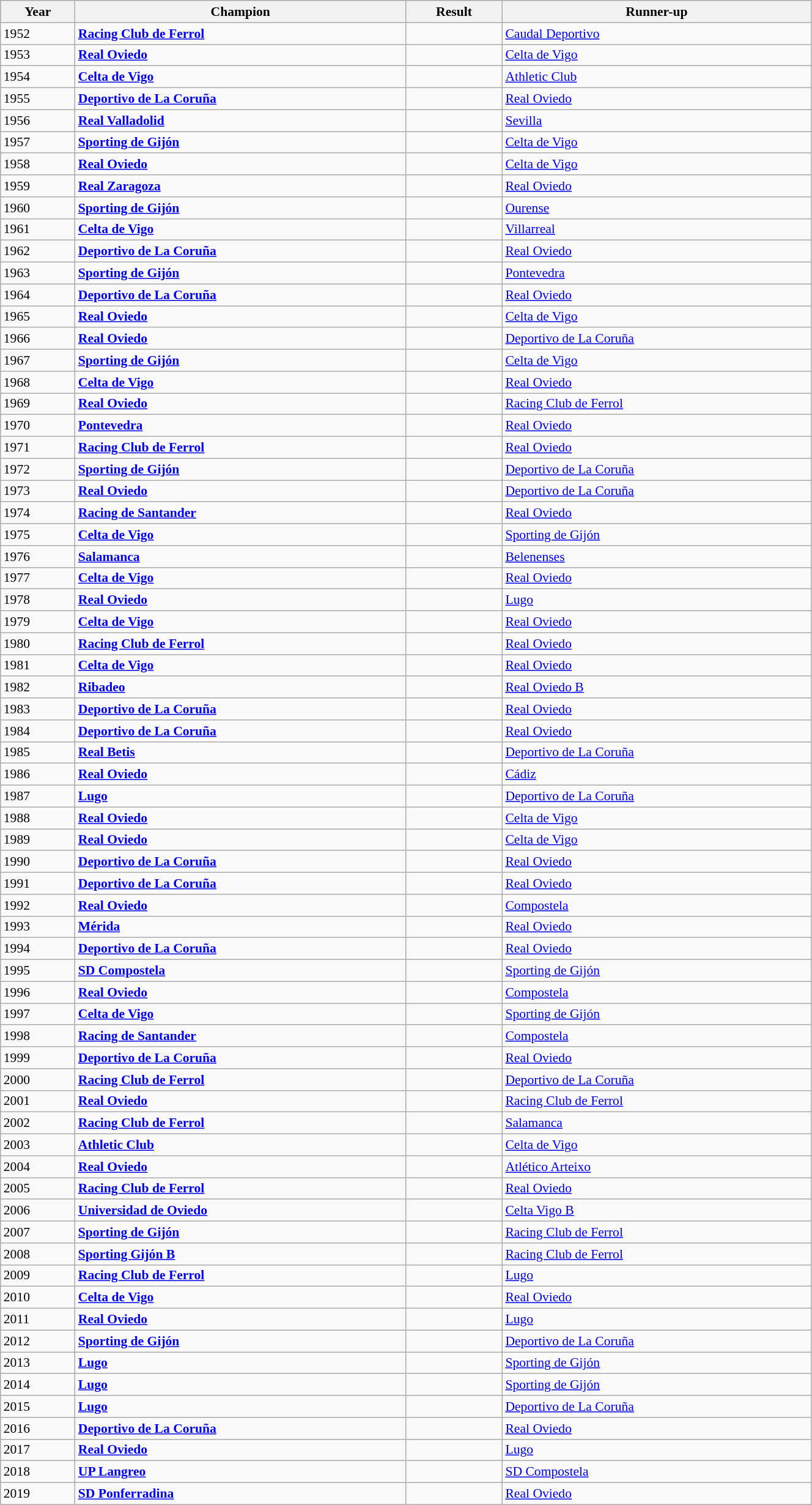<table class="wikitable" style="width:70%; font-size:90%">
<tr bgcolor="#c2d2e5">
<th>Year</th>
<th>Champion</th>
<th>Result</th>
<th>Runner-up</th>
</tr>
<tr>
<td>1952</td>
<td> <strong><a href='#'>Racing Club de Ferrol</a></strong></td>
<td></td>
<td> <a href='#'>Caudal Deportivo</a></td>
</tr>
<tr>
<td>1953</td>
<td> <strong><a href='#'>Real Oviedo</a></strong></td>
<td></td>
<td> <a href='#'>Celta de Vigo</a></td>
</tr>
<tr>
<td>1954</td>
<td> <strong><a href='#'>Celta de Vigo</a></strong></td>
<td></td>
<td> <a href='#'>Athletic Club</a></td>
</tr>
<tr>
<td>1955</td>
<td> <strong><a href='#'>Deportivo de La Coruña</a></strong></td>
<td></td>
<td> <a href='#'>Real Oviedo</a></td>
</tr>
<tr>
<td>1956</td>
<td> <strong><a href='#'>Real Valladolid</a></strong></td>
<td></td>
<td> <a href='#'>Sevilla</a></td>
</tr>
<tr>
<td>1957</td>
<td> <strong><a href='#'>Sporting de Gijón</a></strong></td>
<td></td>
<td> <a href='#'>Celta de Vigo</a></td>
</tr>
<tr>
<td>1958</td>
<td> <strong><a href='#'>Real Oviedo</a></strong></td>
<td></td>
<td> <a href='#'>Celta de Vigo</a></td>
</tr>
<tr>
<td>1959</td>
<td> <strong><a href='#'>Real Zaragoza</a></strong></td>
<td></td>
<td> <a href='#'>Real Oviedo</a></td>
</tr>
<tr>
<td>1960</td>
<td> <strong><a href='#'>Sporting de Gijón</a></strong></td>
<td></td>
<td> <a href='#'>Ourense</a></td>
</tr>
<tr>
<td>1961</td>
<td> <strong><a href='#'>Celta de Vigo</a></strong></td>
<td></td>
<td> <a href='#'>Villarreal</a></td>
</tr>
<tr>
<td>1962</td>
<td> <strong><a href='#'>Deportivo de La Coruña</a></strong></td>
<td></td>
<td> <a href='#'>Real Oviedo</a></td>
</tr>
<tr>
<td>1963</td>
<td> <strong><a href='#'>Sporting de Gijón</a></strong></td>
<td></td>
<td> <a href='#'>Pontevedra</a></td>
</tr>
<tr>
<td>1964</td>
<td> <strong><a href='#'>Deportivo de La Coruña</a></strong></td>
<td></td>
<td> <a href='#'>Real Oviedo</a></td>
</tr>
<tr>
<td>1965</td>
<td> <strong><a href='#'>Real Oviedo</a></strong></td>
<td></td>
<td> <a href='#'>Celta de Vigo</a></td>
</tr>
<tr>
<td>1966</td>
<td> <strong><a href='#'>Real Oviedo</a></strong></td>
<td></td>
<td> <a href='#'>Deportivo de La Coruña</a></td>
</tr>
<tr>
<td>1967</td>
<td> <strong><a href='#'>Sporting de Gijón</a></strong></td>
<td></td>
<td> <a href='#'>Celta de Vigo</a></td>
</tr>
<tr>
<td>1968</td>
<td> <strong><a href='#'>Celta de Vigo</a></strong></td>
<td></td>
<td> <a href='#'>Real Oviedo</a></td>
</tr>
<tr>
<td>1969</td>
<td> <strong><a href='#'>Real Oviedo</a></strong></td>
<td></td>
<td> <a href='#'>Racing Club de Ferrol</a></td>
</tr>
<tr>
<td>1970</td>
<td> <strong><a href='#'>Pontevedra</a></strong></td>
<td></td>
<td> <a href='#'>Real Oviedo</a></td>
</tr>
<tr>
<td>1971</td>
<td> <strong><a href='#'>Racing Club de Ferrol</a></strong></td>
<td></td>
<td> <a href='#'>Real Oviedo</a></td>
</tr>
<tr>
<td>1972</td>
<td> <strong><a href='#'>Sporting de Gijón</a></strong></td>
<td></td>
<td> <a href='#'>Deportivo de La Coruña</a></td>
</tr>
<tr>
<td>1973</td>
<td> <strong><a href='#'>Real Oviedo</a></strong></td>
<td></td>
<td> <a href='#'>Deportivo de La Coruña</a></td>
</tr>
<tr>
<td>1974</td>
<td> <strong><a href='#'>Racing de Santander</a></strong></td>
<td></td>
<td> <a href='#'>Real Oviedo</a></td>
</tr>
<tr>
<td>1975</td>
<td> <strong><a href='#'>Celta de Vigo</a></strong></td>
<td></td>
<td> <a href='#'>Sporting de Gijón</a></td>
</tr>
<tr>
<td>1976</td>
<td> <strong><a href='#'>Salamanca</a></strong></td>
<td></td>
<td> <a href='#'>Belenenses</a></td>
</tr>
<tr>
<td>1977</td>
<td> <strong><a href='#'>Celta de Vigo</a></strong></td>
<td></td>
<td> <a href='#'>Real Oviedo</a></td>
</tr>
<tr>
<td>1978</td>
<td> <strong><a href='#'>Real Oviedo</a></strong></td>
<td></td>
<td> <a href='#'>Lugo</a></td>
</tr>
<tr>
<td>1979</td>
<td> <strong><a href='#'>Celta de Vigo</a></strong></td>
<td></td>
<td> <a href='#'>Real Oviedo</a></td>
</tr>
<tr>
<td>1980</td>
<td> <strong><a href='#'>Racing Club de Ferrol</a></strong></td>
<td></td>
<td> <a href='#'>Real Oviedo</a></td>
</tr>
<tr>
<td>1981</td>
<td> <strong><a href='#'>Celta de Vigo</a></strong></td>
<td></td>
<td> <a href='#'>Real Oviedo</a></td>
</tr>
<tr>
<td>1982</td>
<td> <strong><a href='#'>Ribadeo</a></strong></td>
<td></td>
<td> <a href='#'>Real Oviedo B</a></td>
</tr>
<tr>
<td>1983</td>
<td> <strong><a href='#'>Deportivo de La Coruña</a></strong></td>
<td></td>
<td> <a href='#'>Real Oviedo</a></td>
</tr>
<tr>
<td>1984</td>
<td> <strong><a href='#'>Deportivo de La Coruña</a></strong></td>
<td></td>
<td> <a href='#'>Real Oviedo</a></td>
</tr>
<tr>
<td>1985</td>
<td> <strong><a href='#'>Real Betis</a></strong></td>
<td></td>
<td> <a href='#'>Deportivo de La Coruña</a></td>
</tr>
<tr>
<td>1986</td>
<td> <strong><a href='#'>Real Oviedo</a></strong></td>
<td></td>
<td> <a href='#'>Cádiz</a></td>
</tr>
<tr>
<td>1987</td>
<td> <strong><a href='#'>Lugo</a></strong></td>
<td></td>
<td> <a href='#'>Deportivo de La Coruña</a></td>
</tr>
<tr>
<td>1988</td>
<td> <strong><a href='#'>Real Oviedo</a></strong></td>
<td></td>
<td> <a href='#'>Celta de Vigo</a></td>
</tr>
<tr>
<td>1989</td>
<td> <strong><a href='#'>Real Oviedo</a></strong></td>
<td></td>
<td> <a href='#'>Celta de Vigo</a></td>
</tr>
<tr>
<td>1990</td>
<td> <strong><a href='#'>Deportivo de La Coruña</a></strong></td>
<td></td>
<td> <a href='#'>Real Oviedo</a></td>
</tr>
<tr>
<td>1991</td>
<td> <strong><a href='#'>Deportivo de La Coruña</a></strong></td>
<td></td>
<td> <a href='#'>Real Oviedo</a></td>
</tr>
<tr>
<td>1992</td>
<td> <strong><a href='#'>Real Oviedo</a></strong></td>
<td></td>
<td> <a href='#'>Compostela</a></td>
</tr>
<tr>
<td>1993</td>
<td> <strong><a href='#'>Mérida</a></strong></td>
<td></td>
<td> <a href='#'>Real Oviedo</a></td>
</tr>
<tr>
<td>1994</td>
<td> <strong><a href='#'>Deportivo de La Coruña</a></strong></td>
<td></td>
<td> <a href='#'>Real Oviedo</a></td>
</tr>
<tr>
<td>1995</td>
<td> <a href='#'><strong>SD Compostela </strong></a></td>
<td></td>
<td> <a href='#'>Sporting de Gijón</a></td>
</tr>
<tr>
<td>1996</td>
<td> <strong><a href='#'>Real Oviedo</a></strong></td>
<td></td>
<td> <a href='#'>Compostela</a></td>
</tr>
<tr>
<td>1997</td>
<td> <strong><a href='#'>Celta de Vigo</a></strong></td>
<td></td>
<td> <a href='#'>Sporting de Gijón</a></td>
</tr>
<tr>
<td>1998</td>
<td> <strong><a href='#'>Racing de Santander</a></strong></td>
<td></td>
<td> <a href='#'>Compostela</a></td>
</tr>
<tr>
<td>1999</td>
<td> <strong><a href='#'>Deportivo de La Coruña</a></strong></td>
<td></td>
<td> <a href='#'>Real Oviedo</a></td>
</tr>
<tr>
<td>2000</td>
<td> <strong><a href='#'>Racing Club de Ferrol</a></strong></td>
<td></td>
<td> <a href='#'>Deportivo de La Coruña</a></td>
</tr>
<tr>
<td>2001</td>
<td> <strong><a href='#'>Real Oviedo</a></strong></td>
<td></td>
<td> <a href='#'>Racing Club de Ferrol</a></td>
</tr>
<tr>
<td>2002</td>
<td> <strong><a href='#'>Racing Club de Ferrol</a></strong></td>
<td></td>
<td> <a href='#'>Salamanca</a></td>
</tr>
<tr>
<td>2003</td>
<td> <strong><a href='#'>Athletic Club</a></strong></td>
<td></td>
<td> <a href='#'>Celta de Vigo</a></td>
</tr>
<tr>
<td>2004</td>
<td> <strong><a href='#'>Real Oviedo</a></strong></td>
<td></td>
<td> <a href='#'>Atlético Arteixo</a></td>
</tr>
<tr>
<td>2005</td>
<td> <strong><a href='#'>Racing Club de Ferrol</a></strong></td>
<td></td>
<td> <a href='#'>Real Oviedo</a></td>
</tr>
<tr>
<td>2006</td>
<td> <strong><a href='#'>Universidad de Oviedo</a></strong></td>
<td></td>
<td> <a href='#'>Celta Vigo B</a></td>
</tr>
<tr>
<td>2007</td>
<td> <strong><a href='#'>Sporting de Gijón</a></strong></td>
<td></td>
<td> <a href='#'>Racing Club de Ferrol</a></td>
</tr>
<tr>
<td>2008</td>
<td> <strong><a href='#'>Sporting Gijón B</a></strong></td>
<td></td>
<td> <a href='#'>Racing Club de Ferrol</a></td>
</tr>
<tr>
<td>2009</td>
<td> <strong><a href='#'>Racing Club de Ferrol</a></strong></td>
<td></td>
<td> <a href='#'>Lugo</a></td>
</tr>
<tr>
<td>2010</td>
<td> <strong><a href='#'>Celta de Vigo</a></strong></td>
<td></td>
<td> <a href='#'>Real Oviedo</a></td>
</tr>
<tr>
<td>2011</td>
<td> <strong><a href='#'>Real Oviedo</a></strong></td>
<td></td>
<td> <a href='#'>Lugo</a></td>
</tr>
<tr>
<td>2012</td>
<td> <strong><a href='#'>Sporting de Gijón</a></strong></td>
<td></td>
<td> <a href='#'>Deportivo de La Coruña</a></td>
</tr>
<tr>
<td>2013</td>
<td> <strong><a href='#'>Lugo</a></strong></td>
<td></td>
<td> <a href='#'>Sporting de Gijón</a></td>
</tr>
<tr>
<td>2014</td>
<td> <strong><a href='#'>Lugo</a></strong></td>
<td></td>
<td> <a href='#'>Sporting de Gijón</a></td>
</tr>
<tr>
<td>2015</td>
<td> <strong><a href='#'>Lugo</a></strong></td>
<td></td>
<td> <a href='#'>Deportivo de La Coruña</a></td>
</tr>
<tr>
<td>2016</td>
<td> <strong><a href='#'>Deportivo de La Coruña</a></strong></td>
<td></td>
<td> <a href='#'>Real Oviedo</a></td>
</tr>
<tr>
<td>2017</td>
<td> <strong><a href='#'>Real Oviedo</a></strong></td>
<td></td>
<td> <a href='#'>Lugo</a></td>
</tr>
<tr>
<td>2018</td>
<td> <strong><a href='#'>UP Langreo</a></strong></td>
<td></td>
<td> <a href='#'>SD Compostela</a></td>
</tr>
<tr>
<td>2019</td>
<td> <strong><a href='#'>SD Ponferradina</a></strong></td>
<td></td>
<td> <a href='#'>Real Oviedo</a></td>
</tr>
</table>
